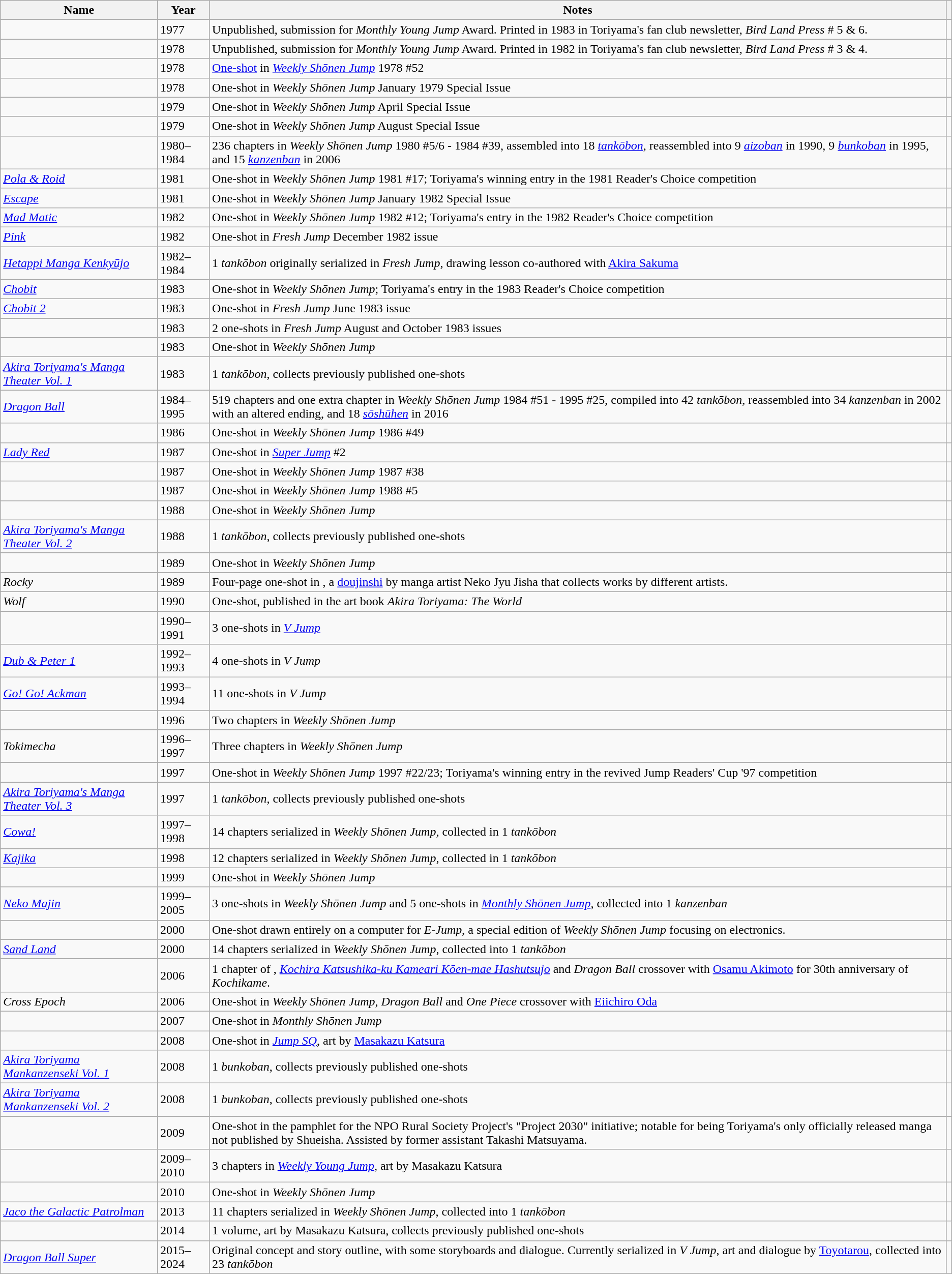<table class="wikitable sortable">
<tr>
<th scope="col">Name</th>
<th scope="col">Year</th>
<th scope="col">Notes</th>
<th scope="col"></th>
</tr>
<tr>
<td></td>
<td>1977</td>
<td>Unpublished, submission for <em>Monthly Young Jump</em> Award. Printed in 1983 in Toriyama's fan club newsletter, <em>Bird Land Press</em> # 5 & 6.</td>
<td></td>
</tr>
<tr>
<td></td>
<td>1978</td>
<td>Unpublished, submission for <em>Monthly Young Jump</em> Award. Printed in 1982 in Toriyama's fan club newsletter, <em>Bird Land Press</em> # 3 & 4.</td>
<td></td>
</tr>
<tr>
<td></td>
<td>1978</td>
<td><a href='#'>One-shot</a> in <em><a href='#'>Weekly Shōnen Jump</a></em> 1978 #52</td>
<td></td>
</tr>
<tr>
<td></td>
<td>1978</td>
<td>One-shot in <em>Weekly Shōnen Jump</em> January 1979 Special Issue</td>
<td></td>
</tr>
<tr>
<td></td>
<td>1979</td>
<td>One-shot in <em>Weekly Shōnen Jump</em> April Special Issue</td>
<td></td>
</tr>
<tr>
<td></td>
<td>1979</td>
<td>One-shot in <em>Weekly Shōnen Jump</em> August Special Issue</td>
<td></td>
</tr>
<tr>
<td></td>
<td>1980–1984</td>
<td>236 chapters in <em>Weekly Shōnen Jump</em> 1980 #5/6 - 1984 #39, assembled into 18 <em><a href='#'>tankōbon</a></em>, reassembled into 9 <em><a href='#'>aizoban</a></em> in 1990, 9 <em><a href='#'>bunkoban</a></em> in 1995, and 15 <em><a href='#'>kanzenban</a></em> in 2006</td>
<td></td>
</tr>
<tr>
<td><em><a href='#'>Pola & Roid</a></em></td>
<td>1981</td>
<td>One-shot in <em>Weekly Shōnen Jump</em> 1981 #17; Toriyama's winning entry in the 1981 Reader's Choice competition</td>
<td></td>
</tr>
<tr>
<td><em><a href='#'>Escape</a></em></td>
<td>1981</td>
<td>One-shot in <em>Weekly Shōnen Jump</em> January 1982 Special Issue</td>
<td></td>
</tr>
<tr>
<td><em><a href='#'>Mad Matic</a></em></td>
<td>1982</td>
<td>One-shot in <em>Weekly Shōnen Jump</em> 1982 #12; Toriyama's entry in the 1982 Reader's Choice competition</td>
<td></td>
</tr>
<tr>
<td><em><a href='#'>Pink</a></em></td>
<td>1982</td>
<td>One-shot in <em>Fresh Jump</em> December 1982 issue</td>
<td></td>
</tr>
<tr>
<td><em><a href='#'>Hetappi Manga Kenkyūjo</a></em></td>
<td>1982–1984</td>
<td>1 <em>tankōbon</em> originally serialized in <em>Fresh Jump</em>, drawing lesson co-authored with <a href='#'>Akira Sakuma</a></td>
<td></td>
</tr>
<tr>
<td><em><a href='#'>Chobit</a></em></td>
<td>1983</td>
<td>One-shot in <em>Weekly Shōnen Jump</em>; Toriyama's entry in the 1983 Reader's Choice competition</td>
<td></td>
</tr>
<tr>
<td><em><a href='#'>Chobit 2</a></em></td>
<td>1983</td>
<td>One-shot in <em>Fresh Jump</em> June 1983 issue</td>
<td></td>
</tr>
<tr>
<td></td>
<td>1983</td>
<td>2 one-shots in <em>Fresh Jump</em> August and October 1983 issues</td>
<td></td>
</tr>
<tr>
<td></td>
<td>1983</td>
<td>One-shot in <em>Weekly Shōnen Jump</em></td>
<td></td>
</tr>
<tr>
<td><em><a href='#'>Akira Toriyama's Manga Theater Vol. 1</a></em></td>
<td>1983</td>
<td>1 <em>tankōbon</em>, collects previously published one-shots</td>
<td></td>
</tr>
<tr>
<td><em><a href='#'>Dragon Ball</a></em></td>
<td>1984–1995</td>
<td>519 chapters and one extra chapter in <em>Weekly Shōnen Jump</em> 1984 #51 - 1995 #25, compiled into 42 <em>tankōbon</em>, reassembled into 34 <em>kanzenban</em> in 2002 with an altered ending, and 18 <em><a href='#'>sōshūhen</a></em> in 2016</td>
<td></td>
</tr>
<tr>
<td></td>
<td>1986</td>
<td>One-shot in <em>Weekly Shōnen Jump</em> 1986 #49</td>
<td></td>
</tr>
<tr>
<td><em><a href='#'>Lady Red</a></em></td>
<td>1987</td>
<td>One-shot in <em><a href='#'>Super Jump</a></em> #2</td>
<td></td>
</tr>
<tr>
<td></td>
<td>1987</td>
<td>One-shot in <em>Weekly Shōnen Jump</em> 1987 #38</td>
<td></td>
</tr>
<tr>
<td></td>
<td>1987</td>
<td>One-shot in <em>Weekly Shōnen Jump</em> 1988 #5</td>
<td></td>
</tr>
<tr>
<td></td>
<td>1988</td>
<td>One-shot in <em>Weekly Shōnen Jump</em></td>
<td></td>
</tr>
<tr>
<td><em><a href='#'>Akira Toriyama's Manga Theater Vol. 2</a></em></td>
<td>1988</td>
<td>1 <em>tankōbon</em>, collects previously published one-shots</td>
<td></td>
</tr>
<tr>
<td></td>
<td>1989</td>
<td>One-shot in <em>Weekly Shōnen Jump</em></td>
<td></td>
</tr>
<tr>
<td><em>Rocky</em></td>
<td>1989</td>
<td>Four-page one-shot in , a <a href='#'>doujinshi</a> by manga artist Neko Jyu Jisha that collects works by different artists.</td>
<td></td>
</tr>
<tr>
<td><em>Wolf</em></td>
<td>1990</td>
<td>One-shot, published in the art book <em>Akira Toriyama: The World</em></td>
<td></td>
</tr>
<tr>
<td></td>
<td>1990–1991</td>
<td>3 one-shots in <em><a href='#'>V Jump</a></em></td>
<td></td>
</tr>
<tr>
<td><em><a href='#'>Dub & Peter 1</a></em></td>
<td>1992–1993</td>
<td>4 one-shots in <em>V Jump</em></td>
<td></td>
</tr>
<tr>
<td><em><a href='#'>Go! Go! Ackman</a></em></td>
<td>1993–1994</td>
<td>11 one-shots in <em>V Jump</em></td>
<td></td>
</tr>
<tr>
<td></td>
<td>1996</td>
<td>Two chapters in <em>Weekly Shōnen Jump</em></td>
<td></td>
</tr>
<tr>
<td><em>Tokimecha</em></td>
<td>1996–1997</td>
<td>Three chapters in <em>Weekly Shōnen Jump</em></td>
<td></td>
</tr>
<tr>
<td></td>
<td>1997</td>
<td>One-shot in <em>Weekly Shōnen Jump</em> 1997 #22/23; Toriyama's winning entry in the revived Jump Readers' Cup '97 competition</td>
<td></td>
</tr>
<tr>
<td><em><a href='#'>Akira Toriyama's Manga Theater Vol. 3</a></em></td>
<td>1997</td>
<td>1 <em>tankōbon</em>, collects previously published one-shots</td>
<td></td>
</tr>
<tr>
<td><em><a href='#'>Cowa!</a></em></td>
<td>1997–1998</td>
<td>14 chapters serialized in <em>Weekly Shōnen Jump</em>, collected in 1 <em>tankōbon</em></td>
<td></td>
</tr>
<tr>
<td><em><a href='#'>Kajika</a></em></td>
<td>1998</td>
<td>12 chapters serialized in <em>Weekly Shōnen Jump</em>, collected in 1 <em>tankōbon</em></td>
<td></td>
</tr>
<tr>
<td></td>
<td>1999</td>
<td>One-shot in <em>Weekly Shōnen Jump</em></td>
<td></td>
</tr>
<tr>
<td><em><a href='#'>Neko Majin</a></em></td>
<td>1999–2005</td>
<td>3 one-shots in <em>Weekly Shōnen Jump</em> and 5 one-shots in <em><a href='#'>Monthly Shōnen Jump</a></em>, collected into 1 <em>kanzenban</em></td>
<td></td>
</tr>
<tr>
<td></td>
<td>2000</td>
<td>One-shot drawn entirely on a computer for <em>E-Jump</em>, a special edition of <em>Weekly Shōnen Jump</em> focusing on electronics.</td>
<td></td>
</tr>
<tr>
<td><em><a href='#'>Sand Land</a></em></td>
<td>2000</td>
<td>14 chapters serialized in <em>Weekly Shōnen Jump</em>, collected into 1 <em>tankōbon</em></td>
<td></td>
</tr>
<tr>
<td></td>
<td>2006</td>
<td>1 chapter of , <em><a href='#'>Kochira Katsushika-ku Kameari Kōen-mae Hashutsujo</a></em> and <em>Dragon Ball</em> crossover with <a href='#'>Osamu Akimoto</a> for 30th anniversary of <em>Kochikame</em>.</td>
<td></td>
</tr>
<tr>
<td><em>Cross Epoch</em></td>
<td>2006</td>
<td>One-shot in <em>Weekly Shōnen Jump</em>, <em>Dragon Ball</em> and <em>One Piece</em> crossover with <a href='#'>Eiichiro Oda</a></td>
<td></td>
</tr>
<tr>
<td></td>
<td>2007</td>
<td>One-shot in <em>Monthly Shōnen Jump</em></td>
<td></td>
</tr>
<tr>
<td></td>
<td>2008</td>
<td>One-shot in <em><a href='#'>Jump SQ</a></em>, art by <a href='#'>Masakazu Katsura</a></td>
<td></td>
</tr>
<tr>
<td><em><a href='#'>Akira Toriyama Mankanzenseki Vol. 1</a></em></td>
<td>2008</td>
<td>1 <em>bunkoban</em>, collects previously published one-shots</td>
<td></td>
</tr>
<tr>
<td><em><a href='#'>Akira Toriyama Mankanzenseki Vol. 2</a></em></td>
<td>2008</td>
<td>1 <em>bunkoban</em>, collects previously published one-shots</td>
<td></td>
</tr>
<tr>
<td></td>
<td>2009</td>
<td>One-shot in the pamphlet  for the NPO Rural Society Project's "Project 2030" initiative; notable for being Toriyama's only officially released manga not published by Shueisha. Assisted by former assistant Takashi Matsuyama.</td>
<td></td>
</tr>
<tr>
<td></td>
<td>2009–2010</td>
<td>3 chapters in <em><a href='#'>Weekly Young Jump</a></em>, art by Masakazu Katsura</td>
<td></td>
</tr>
<tr>
<td></td>
<td>2010</td>
<td>One-shot in <em>Weekly Shōnen Jump</em></td>
<td></td>
</tr>
<tr>
<td><em><a href='#'>Jaco the Galactic Patrolman</a></em></td>
<td>2013</td>
<td>11 chapters serialized in <em>Weekly Shōnen Jump</em>, collected into 1 <em>tankōbon</em></td>
<td></td>
</tr>
<tr>
<td></td>
<td>2014</td>
<td>1 volume, art by Masakazu Katsura, collects previously published one-shots</td>
<td></td>
</tr>
<tr>
<td><em><a href='#'>Dragon Ball Super</a></em></td>
<td>2015–2024</td>
<td>Original concept and story outline, with some storyboards and dialogue. Currently serialized in <em>V Jump</em>, art and dialogue by <a href='#'>Toyotarou</a>, collected into 23 <em>tankōbon</em></td>
<td></td>
</tr>
</table>
